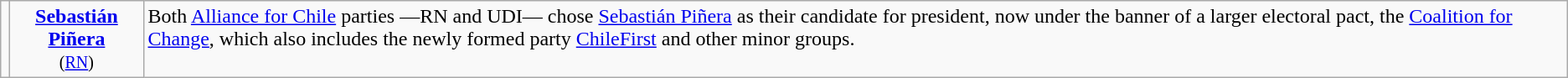<table class="wikitable">
<tr valign="top">
<td style="text-align:center; vertical-align:middle;"></td>
<td style="text-align:center; vertical-align:middle;"><strong><a href='#'>Sebastián Piñera</a></strong><br><small>(<a href='#'>RN</a>)</small></td>
<td>Both <a href='#'>Alliance for Chile</a> parties —RN and UDI— chose <a href='#'>Sebastián Piñera</a> as their candidate for president, now under the banner of a larger electoral pact, the <a href='#'>Coalition for Change</a>, which also includes the newly formed party <a href='#'>ChileFirst</a> and other minor groups.</td>
</tr>
</table>
